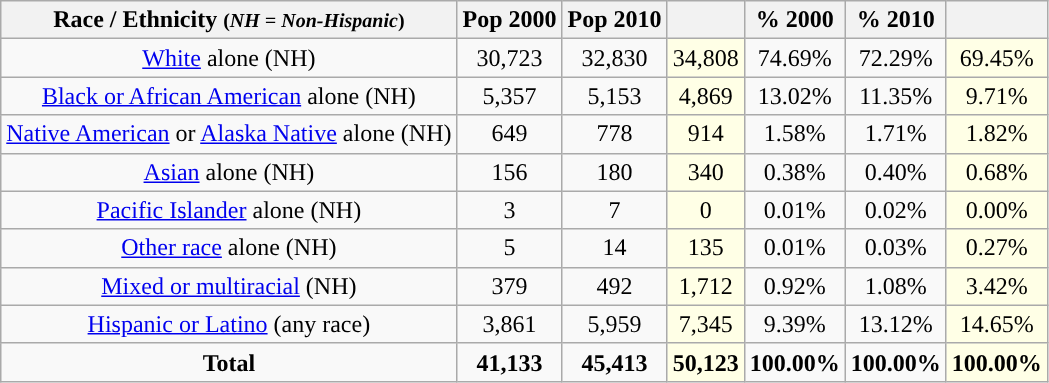<table class="wikitable" style="text-align:center;">
<tr>
<th>Race / Ethnicity <small>(<em>NH = Non-Hispanic</em>)</small></th>
<th>Pop 2000</th>
<th>Pop 2010</th>
<th></th>
<th>% 2000</th>
<th>% 2010</th>
<th></th>
</tr>
<tr>
<td><a href='#'>White</a> alone (NH)</td>
<td>30,723</td>
<td>32,830</td>
<td style='background: #ffffe6;'>34,808</td>
<td>74.69%</td>
<td>72.29%</td>
<td style='background: #ffffe6;'>69.45%</td>
</tr>
<tr>
<td><a href='#'>Black or African American</a> alone (NH)</td>
<td>5,357</td>
<td>5,153</td>
<td style='background: #ffffe6;'>4,869</td>
<td>13.02%</td>
<td>11.35%</td>
<td style='background: #ffffe6;'>9.71%</td>
</tr>
<tr>
<td><a href='#'>Native American</a> or <a href='#'>Alaska Native</a> alone (NH)</td>
<td>649</td>
<td>778</td>
<td style='background: #ffffe6;'>914</td>
<td>1.58%</td>
<td>1.71%</td>
<td style='background: #ffffe6;'>1.82%</td>
</tr>
<tr>
<td><a href='#'>Asian</a> alone (NH)</td>
<td>156</td>
<td>180</td>
<td style='background: #ffffe6;'>340</td>
<td>0.38%</td>
<td>0.40%</td>
<td style='background: #ffffe6;'>0.68%</td>
</tr>
<tr>
<td><a href='#'>Pacific Islander</a> alone (NH)</td>
<td>3</td>
<td>7</td>
<td style='background: #ffffe6;'>0</td>
<td>0.01%</td>
<td>0.02%</td>
<td style='background: #ffffe6;'>0.00%</td>
</tr>
<tr>
<td><a href='#'>Other race</a> alone (NH)</td>
<td>5</td>
<td>14</td>
<td style='background: #ffffe6;'>135</td>
<td>0.01%</td>
<td>0.03%</td>
<td style='background: #ffffe6;'>0.27%</td>
</tr>
<tr>
<td><a href='#'>Mixed or multiracial</a> (NH)</td>
<td>379</td>
<td>492</td>
<td style='background: #ffffe6;'>1,712</td>
<td>0.92%</td>
<td>1.08%</td>
<td style='background: #ffffe6;'>3.42%</td>
</tr>
<tr>
<td><a href='#'>Hispanic or Latino</a> (any race)</td>
<td>3,861</td>
<td>5,959</td>
<td style='background: #ffffe6;'>7,345</td>
<td>9.39%</td>
<td>13.12%</td>
<td style='background: #ffffe6;'>14.65%</td>
</tr>
<tr>
<td><strong>Total</strong></td>
<td><strong>41,133</strong></td>
<td><strong>45,413</strong></td>
<td style='background: #ffffe6;'><strong>50,123</strong></td>
<td><strong>100.00%</strong></td>
<td><strong>100.00%</strong></td>
<td style='background: #ffffe6;'><strong>100.00%</strong></td>
</tr>
</table>
